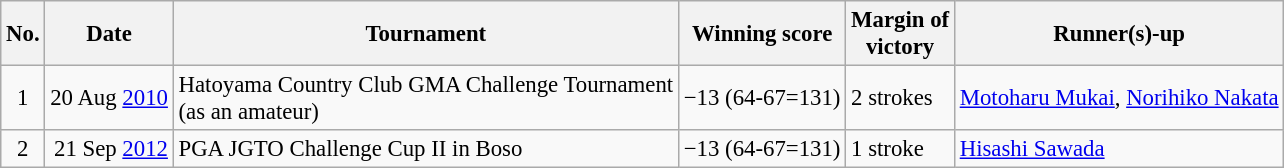<table class="wikitable" style="font-size:95%;">
<tr>
<th>No.</th>
<th>Date</th>
<th>Tournament</th>
<th>Winning score</th>
<th>Margin of<br>victory</th>
<th>Runner(s)-up</th>
</tr>
<tr>
<td align=center>1</td>
<td align=right>20 Aug <a href='#'>2010</a></td>
<td>Hatoyama Country Club GMA Challenge Tournament<br>(as an amateur)</td>
<td>−13 (64-67=131)</td>
<td>2 strokes</td>
<td> <a href='#'>Motoharu Mukai</a>,  <a href='#'>Norihiko Nakata</a></td>
</tr>
<tr>
<td align=center>2</td>
<td align=right>21 Sep <a href='#'>2012</a></td>
<td>PGA JGTO Challenge Cup II in Boso</td>
<td>−13 (64-67=131)</td>
<td>1 stroke</td>
<td> <a href='#'>Hisashi Sawada</a></td>
</tr>
</table>
